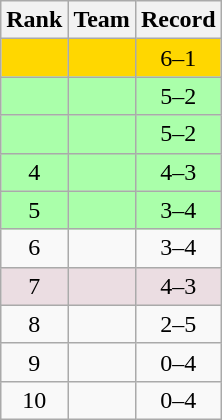<table class="wikitable">
<tr>
<th>Rank</th>
<th>Team</th>
<th>Record</th>
</tr>
<tr bgcolor=gold>
<td align=center></td>
<td></td>
<td align=center>6–1</td>
</tr>
<tr bgcolor=#aaffaa>
<td align=center></td>
<td></td>
<td align=center>5–2</td>
</tr>
<tr bgcolor=#aaffaa>
<td align=center></td>
<td></td>
<td align=center>5–2</td>
</tr>
<tr bgcolor=#aaffaa>
<td align=center>4</td>
<td></td>
<td align=center>4–3</td>
</tr>
<tr bgcolor=#aaffaa>
<td align=center>5</td>
<td></td>
<td align=center>3–4</td>
</tr>
<tr>
<td align=center>6</td>
<td></td>
<td align=center>3–4</td>
</tr>
<tr bgcolor=#EBDDE2>
<td align=center>7</td>
<td></td>
<td align=center>4–3</td>
</tr>
<tr>
<td align=center>8</td>
<td></td>
<td align=center>2–5</td>
</tr>
<tr>
<td align=center>9</td>
<td></td>
<td align=center>0–4</td>
</tr>
<tr>
<td align=center>10</td>
<td></td>
<td align=center>0–4</td>
</tr>
</table>
